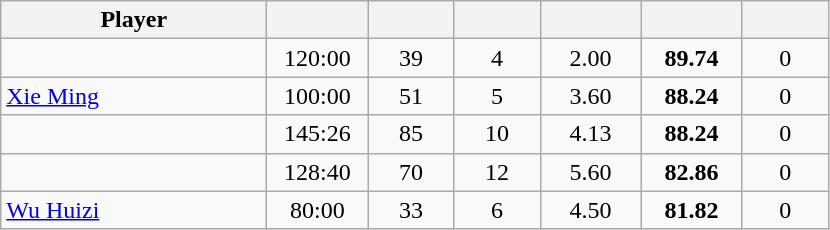<table class="wikitable sortable" style="text-align:center;">
<tr>
<th width="170px">Player</th>
<th width="60px"></th>
<th width="50px"></th>
<th width="50px"></th>
<th width="60px"></th>
<th width="60px"></th>
<th width="50px"></th>
</tr>
<tr>
<td align="left"> </td>
<td>120:00</td>
<td>39</td>
<td>4</td>
<td>2.00</td>
<td><strong>89.74</strong></td>
<td>0</td>
</tr>
<tr>
<td align="left"> <a href='#'>Xie Ming</a></td>
<td>100:00</td>
<td>51</td>
<td>5</td>
<td>3.60</td>
<td><strong>88.24</strong></td>
<td>0</td>
</tr>
<tr>
<td align="left"> </td>
<td>145:26</td>
<td>85</td>
<td>10</td>
<td>4.13</td>
<td><strong>88.24</strong></td>
<td>0</td>
</tr>
<tr>
<td align="left"> </td>
<td>128:40</td>
<td>70</td>
<td>12</td>
<td>5.60</td>
<td><strong>82.86</strong></td>
<td>0</td>
</tr>
<tr>
<td align="left"> <a href='#'>Wu Huizi</a></td>
<td>80:00</td>
<td>33</td>
<td>6</td>
<td>4.50</td>
<td><strong>81.82</strong></td>
<td>0</td>
</tr>
</table>
